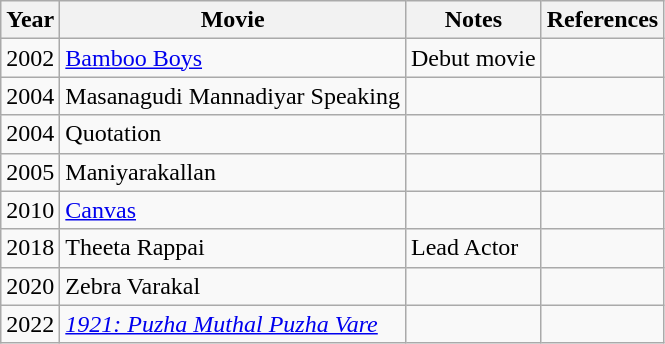<table class="wikitable sortable">
<tr>
<th>Year</th>
<th>Movie</th>
<th>Notes</th>
<th>References</th>
</tr>
<tr>
<td>2002</td>
<td><a href='#'>Bamboo Boys</a></td>
<td>Debut movie</td>
<td></td>
</tr>
<tr>
<td>2004</td>
<td>Masanagudi Mannadiyar Speaking</td>
<td></td>
<td></td>
</tr>
<tr>
<td>2004</td>
<td>Quotation</td>
<td></td>
<td></td>
</tr>
<tr>
<td>2005</td>
<td>Maniyarakallan</td>
<td></td>
<td></td>
</tr>
<tr>
<td>2010</td>
<td><a href='#'>Canvas</a></td>
<td></td>
<td></td>
</tr>
<tr>
<td>2018</td>
<td>Theeta Rappai</td>
<td>Lead Actor</td>
<td></td>
</tr>
<tr>
<td>2020</td>
<td>Zebra Varakal</td>
<td></td>
<td></td>
</tr>
<tr>
<td>2022</td>
<td><em><a href='#'>1921: Puzha Muthal Puzha Vare</a></em></td>
<td></td>
<td></td>
</tr>
</table>
